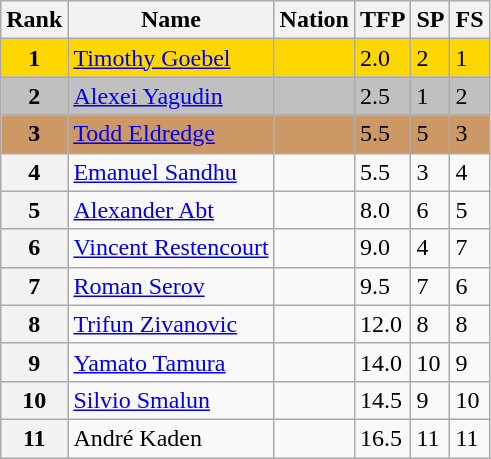<table class="wikitable">
<tr>
<th>Rank</th>
<th>Name</th>
<th>Nation</th>
<th>TFP</th>
<th>SP</th>
<th>FS</th>
</tr>
<tr bgcolor="gold">
<td align="center"><strong>1</strong></td>
<td><a href='#'>Timothy Goebel</a></td>
<td></td>
<td>2.0</td>
<td>2</td>
<td>1</td>
</tr>
<tr bgcolor="silver">
<td align="center"><strong>2</strong></td>
<td><a href='#'>Alexei Yagudin</a></td>
<td></td>
<td>2.5</td>
<td>1</td>
<td>2</td>
</tr>
<tr bgcolor="cc9966">
<td align="center"><strong>3</strong></td>
<td><a href='#'>Todd Eldredge</a></td>
<td></td>
<td>5.5</td>
<td>5</td>
<td>3</td>
</tr>
<tr>
<th>4</th>
<td><a href='#'>Emanuel Sandhu</a></td>
<td></td>
<td>5.5</td>
<td>3</td>
<td>4</td>
</tr>
<tr>
<th>5</th>
<td><a href='#'>Alexander Abt</a></td>
<td></td>
<td>8.0</td>
<td>6</td>
<td>5</td>
</tr>
<tr>
<th>6</th>
<td><a href='#'>Vincent Restencourt</a></td>
<td></td>
<td>9.0</td>
<td>4</td>
<td>7</td>
</tr>
<tr>
<th>7</th>
<td><a href='#'>Roman Serov</a></td>
<td></td>
<td>9.5</td>
<td>7</td>
<td>6</td>
</tr>
<tr>
<th>8</th>
<td><a href='#'>Trifun Zivanovic</a></td>
<td></td>
<td>12.0</td>
<td>8</td>
<td>8</td>
</tr>
<tr>
<th>9</th>
<td><a href='#'>Yamato Tamura</a></td>
<td></td>
<td>14.0</td>
<td>10</td>
<td>9</td>
</tr>
<tr>
<th>10</th>
<td><a href='#'>Silvio Smalun</a></td>
<td></td>
<td>14.5</td>
<td>9</td>
<td>10</td>
</tr>
<tr>
<th>11</th>
<td>André Kaden</td>
<td></td>
<td>16.5</td>
<td>11</td>
<td>11</td>
</tr>
</table>
